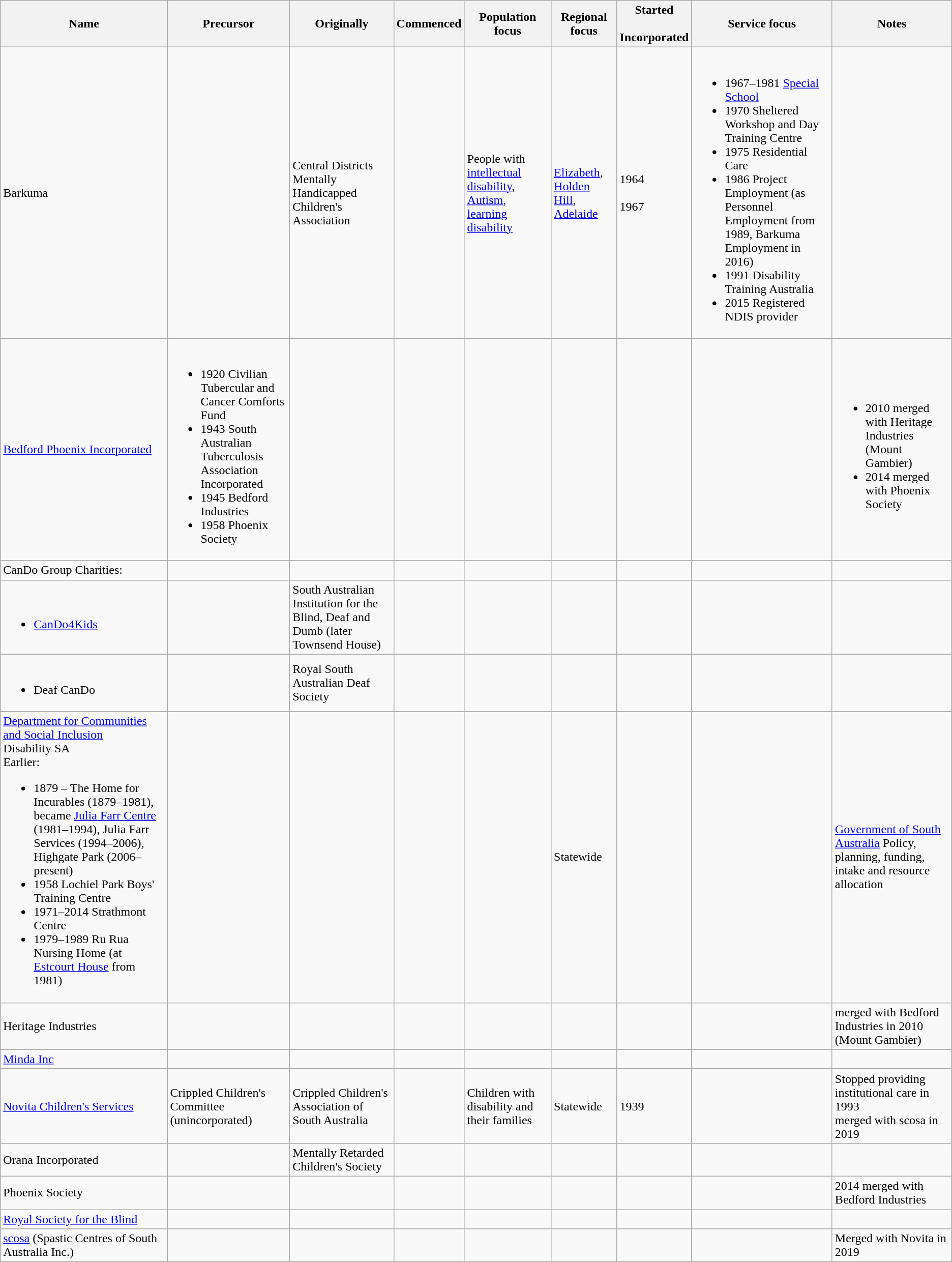<table class="wikitable">
<tr>
<th>Name</th>
<th>Precursor</th>
<th>Originally</th>
<th>Commenced</th>
<th>Population focus</th>
<th>Regional focus</th>
<th>Started <br><br>Incorporated</th>
<th>Service focus</th>
<th>Notes</th>
</tr>
<tr>
<td>Barkuma</td>
<td></td>
<td>Central Districts Mentally<br>Handicapped Children's Association</td>
<td></td>
<td>People with <a href='#'>intellectual disability</a>, <a href='#'>Autism</a>, <a href='#'>learning disability</a></td>
<td><a href='#'>Elizabeth</a>, <a href='#'>Holden Hill</a>, <a href='#'>Adelaide</a></td>
<td>1964<br><br>1967</td>
<td><br><ul><li>1967–1981 <a href='#'>Special School</a></li><li>1970 Sheltered Workshop and Day Training Centre</li><li>1975 Residential Care</li><li>1986 Project Employment (as Personnel Employment from 1989, Barkuma Employment in 2016)</li><li>1991 Disability Training Australia</li><li>2015 Registered NDIS provider</li></ul></td>
<td></td>
</tr>
<tr>
<td><a href='#'>Bedford Phoenix Incorporated</a></td>
<td><br><ul><li>1920 Civilian Tubercular and Cancer Comforts Fund</li><li>1943 South Australian Tuberculosis Association Incorporated</li><li>1945 Bedford Industries</li><li>1958 Phoenix Society</li></ul></td>
<td></td>
<td></td>
<td></td>
<td></td>
<td></td>
<td></td>
<td><br><ul><li>2010 merged with Heritage Industries (Mount Gambier)</li><li>2014 merged with Phoenix Society</li></ul></td>
</tr>
<tr>
<td>CanDo Group Charities:</td>
<td></td>
<td></td>
<td></td>
<td></td>
<td></td>
<td></td>
<td></td>
<td></td>
</tr>
<tr>
<td><br><ul><li><a href='#'>CanDo4Kids</a></li></ul></td>
<td></td>
<td>South Australian Institution for the Blind, Deaf and Dumb (later Townsend House)</td>
<td></td>
<td></td>
<td></td>
<td></td>
<td></td>
<td></td>
</tr>
<tr>
<td><br><ul><li>Deaf CanDo</li></ul></td>
<td></td>
<td>Royal South Australian Deaf Society</td>
<td></td>
<td></td>
<td></td>
<td></td>
<td></td>
<td></td>
</tr>
<tr>
<td><a href='#'>Department for Communities and Social Inclusion</a><br>Disability SA<br>Earlier:<ul><li>1879 – The Home for Incurables (1879–1981), became <a href='#'>Julia Farr Centre</a> (1981–1994), Julia Farr Services (1994–2006), Highgate Park (2006–present)</li><li>1958 Lochiel Park Boys' Training Centre</li><li>1971–2014 Strathmont Centre</li><li>1979–1989 Ru Rua Nursing Home (at <a href='#'>Estcourt House</a> from 1981)</li></ul></td>
<td></td>
<td></td>
<td></td>
<td></td>
<td>Statewide</td>
<td></td>
<td></td>
<td><a href='#'>Government of South Australia</a> Policy, planning, funding, intake and resource allocation</td>
</tr>
<tr>
<td>Heritage Industries</td>
<td></td>
<td></td>
<td></td>
<td></td>
<td></td>
<td></td>
<td></td>
<td>merged with Bedford Industries in 2010 (Mount Gambier)</td>
</tr>
<tr>
<td><a href='#'>Minda Inc</a></td>
<td></td>
<td></td>
<td></td>
<td></td>
<td></td>
<td></td>
<td></td>
<td></td>
</tr>
<tr>
<td><a href='#'>Novita Children's Services</a></td>
<td>Crippled Children's Committee (unincorporated)</td>
<td>Crippled Children's Association of South Australia</td>
<td></td>
<td>Children with disability and their families</td>
<td>Statewide</td>
<td>1939</td>
<td></td>
<td>Stopped providing institutional care in 1993<br> merged with scosa in 2019</td>
</tr>
<tr>
<td>Orana Incorporated</td>
<td></td>
<td>Mentally Retarded Children's Society</td>
<td></td>
<td></td>
<td></td>
<td></td>
<td></td>
<td></td>
</tr>
<tr>
<td>Phoenix Society</td>
<td></td>
<td></td>
<td></td>
<td></td>
<td></td>
<td></td>
<td></td>
<td>2014 merged with Bedford Industries</td>
</tr>
<tr>
<td><a href='#'>Royal Society for the Blind</a></td>
<td></td>
<td></td>
<td></td>
<td></td>
<td></td>
<td></td>
<td></td>
<td></td>
</tr>
<tr>
<td><a href='#'>scosa</a> (Spastic Centres of South Australia Inc.)</td>
<td></td>
<td></td>
<td></td>
<td></td>
<td></td>
<td></td>
<td></td>
<td>Merged with Novita in 2019</td>
</tr>
</table>
